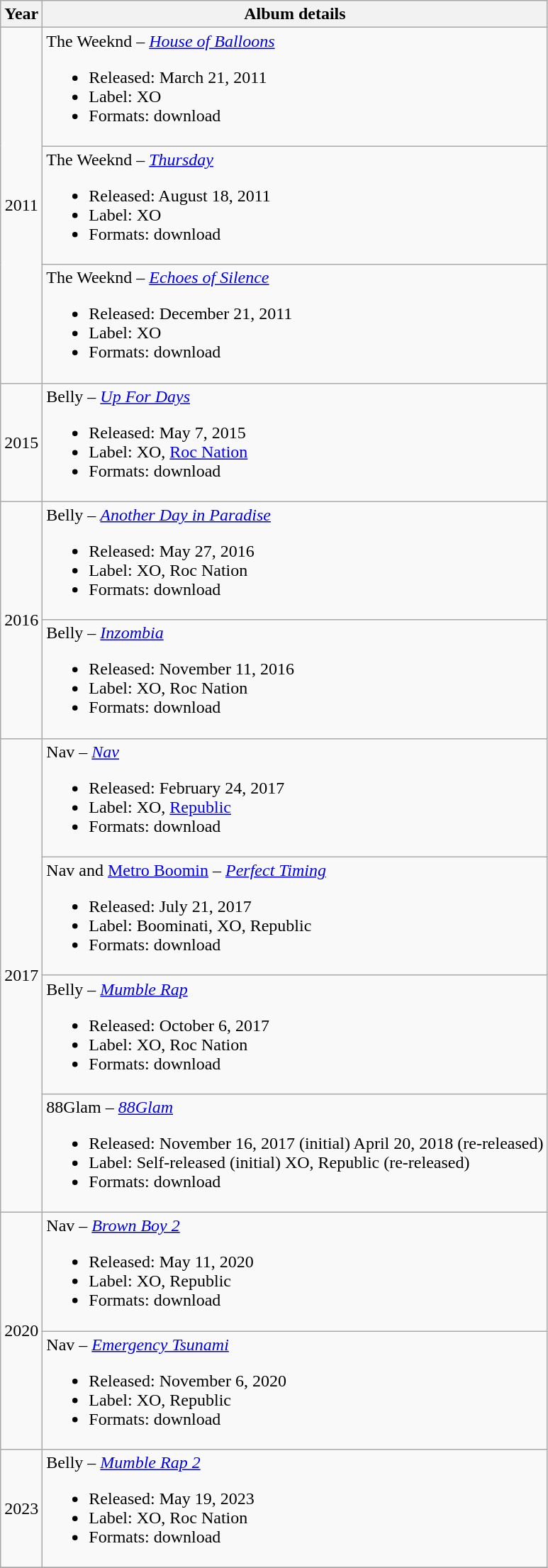<table class="wikitable sortable">
<tr>
<th>Year</th>
<th class="unsortable">Album details</th>
</tr>
<tr>
<td rowspan="3" style="text-align:center;">2011</td>
<td>The Weeknd – <em><a href='#'>House of Balloons</a></em><br><ul><li>Released: March 21, 2011</li><li>Label: XO</li><li>Formats: download</li></ul></td>
</tr>
<tr>
<td>The Weeknd – <em><a href='#'>Thursday</a></em><br><ul><li>Released: August 18, 2011</li><li>Label: XO</li><li>Formats: download</li></ul></td>
</tr>
<tr>
<td>The Weeknd – <em><a href='#'>Echoes of Silence</a></em><br><ul><li>Released: December 21, 2011</li><li>Label: XO</li><li>Formats: download</li></ul></td>
</tr>
<tr>
<td style="text-align:center;">2015</td>
<td>Belly – <em><a href='#'>Up For Days</a></em><br><ul><li>Released: May 7, 2015</li><li>Label: XO, <a href='#'>Roc Nation</a></li><li>Formats: download</li></ul></td>
</tr>
<tr>
<td rowspan="2" style="text-align:center;">2016</td>
<td>Belly – <em><a href='#'>Another Day in Paradise</a></em><br><ul><li>Released: May 27, 2016</li><li>Label: XO, Roc Nation</li><li>Formats: download</li></ul></td>
</tr>
<tr>
<td>Belly – <em><a href='#'>Inzombia</a></em><br><ul><li>Released: November 11, 2016</li><li>Label: XO, Roc Nation</li><li>Formats: download</li></ul></td>
</tr>
<tr>
<td rowspan="4" style="text-align:center;">2017</td>
<td>Nav – <em><a href='#'>Nav</a></em><br><ul><li>Released: February 24, 2017</li><li>Label: XO, <a href='#'>Republic</a></li><li>Formats: download</li></ul></td>
</tr>
<tr>
<td>Nav and <a href='#'>Metro Boomin</a> – <em><a href='#'>Perfect Timing</a></em><br><ul><li>Released: July 21, 2017</li><li>Label: Boominati, XO, Republic</li><li>Formats: download</li></ul></td>
</tr>
<tr>
<td>Belly – <em><a href='#'>Mumble Rap</a></em><br><ul><li>Released: October 6, 2017</li><li>Label: XO, Roc Nation</li><li>Formats: download</li></ul></td>
</tr>
<tr>
<td>88Glam – <em><a href='#'>88Glam</a></em><br><ul><li>Released: November 16, 2017 (initial) April 20, 2018 (re-released)</li><li>Label: Self-released (initial) XO, Republic (re-released)</li><li>Formats: download</li></ul></td>
</tr>
<tr>
<td rowspan="2" style="text-align:center;">2020</td>
<td>Nav – <em><a href='#'>Brown Boy 2</a></em><br><ul><li>Released: May 11, 2020</li><li>Label: XO, Republic</li><li>Formats: download</li></ul></td>
</tr>
<tr>
<td>Nav – <em><a href='#'>Emergency Tsunami</a></em><br><ul><li>Released: November 6, 2020</li><li>Label: XO, Republic</li><li>Formats: download</li></ul></td>
</tr>
<tr>
<td style="text-align:center;">2023</td>
<td>Belly – <em><a href='#'>Mumble Rap 2</a></em><br><ul><li>Released: May 19, 2023</li><li>Label: XO, Roc Nation</li><li>Formats: download</li></ul></td>
</tr>
<tr>
</tr>
</table>
